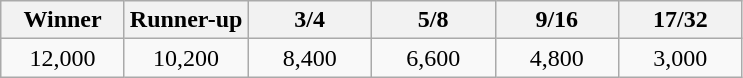<table class="wikitable">
<tr>
<th width=75>Winner</th>
<th width=75>Runner-up</th>
<th width=75>3/4</th>
<th width=75>5/8</th>
<th width=75>9/16</th>
<th width=75>17/32</th>
</tr>
<tr>
<td align=center>12,000</td>
<td align=center>10,200</td>
<td align=center>8,400</td>
<td align=center>6,600</td>
<td align=center>4,800</td>
<td align=center>3,000</td>
</tr>
</table>
